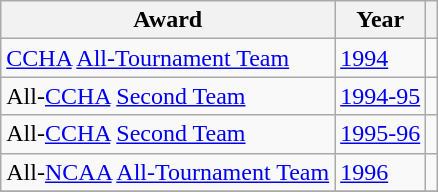<table class="wikitable">
<tr>
<th>Award</th>
<th>Year</th>
<th></th>
</tr>
<tr>
<td><a href='#'>CCHA</a> <a href='#'>All-Tournament Team</a></td>
<td><a href='#'>1994</a></td>
<td></td>
</tr>
<tr>
<td>All-<a href='#'>CCHA</a> <a href='#'>Second Team</a></td>
<td><a href='#'>1994-95</a></td>
<td></td>
</tr>
<tr>
<td>All-<a href='#'>CCHA</a> <a href='#'>Second Team</a></td>
<td><a href='#'>1995-96</a></td>
<td></td>
</tr>
<tr>
<td>All-<a href='#'>NCAA</a> <a href='#'>All-Tournament Team</a></td>
<td><a href='#'>1996</a></td>
<td></td>
</tr>
<tr>
</tr>
</table>
